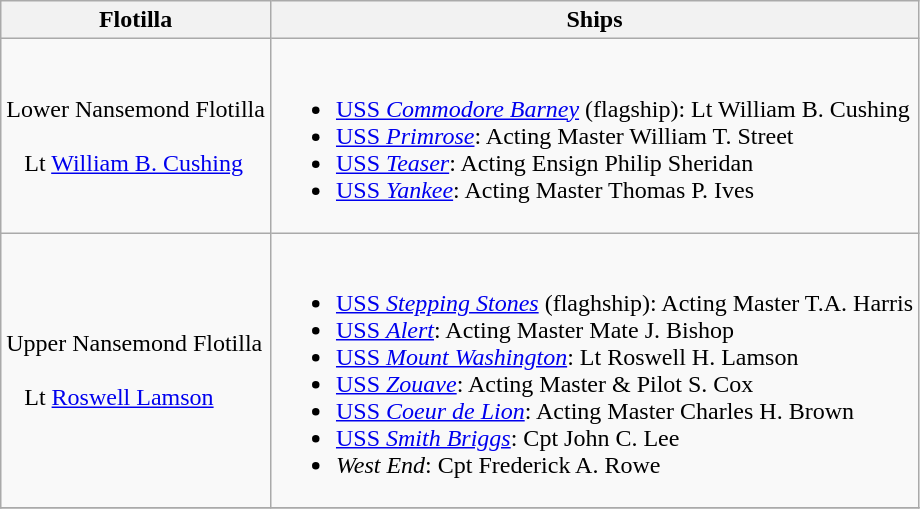<table class="wikitable">
<tr>
<th><strong>Flotilla</strong></th>
<th><strong>Ships</strong></th>
</tr>
<tr>
<td>Lower Nansemond Flotilla<br><br>  
Lt <a href='#'>William B. Cushing</a></td>
<td><br><ul><li><a href='#'>USS <em>Commodore Barney</em></a> (flagship): Lt William B. Cushing</li><li><a href='#'>USS <em>Primrose</em></a>: Acting Master William T. Street</li><li><a href='#'>USS <em>Teaser</em></a>: Acting Ensign Philip Sheridan</li><li><a href='#'>USS <em>Yankee</em></a>: Acting Master Thomas P. Ives</li></ul></td>
</tr>
<tr>
<td>Upper Nansemond Flotilla<br><br>  
Lt <a href='#'>Roswell Lamson</a></td>
<td><br><ul><li><a href='#'>USS <em>Stepping Stones</em></a> (flaghship): Acting Master T.A. Harris</li><li><a href='#'>USS <em>Alert</em></a>: Acting Master Mate J. Bishop</li><li><a href='#'>USS <em>Mount Washington</em></a>: Lt Roswell H. Lamson</li><li><a href='#'>USS <em>Zouave</em></a>: Acting Master & Pilot S. Cox</li><li><a href='#'>USS <em>Coeur de Lion</em></a>: Acting Master Charles H. Brown</li><li><a href='#'>USS <em>Smith Briggs</em></a>: Cpt John C. Lee</li><li><em>West End</em>: Cpt Frederick A. Rowe</li></ul></td>
</tr>
<tr>
</tr>
</table>
